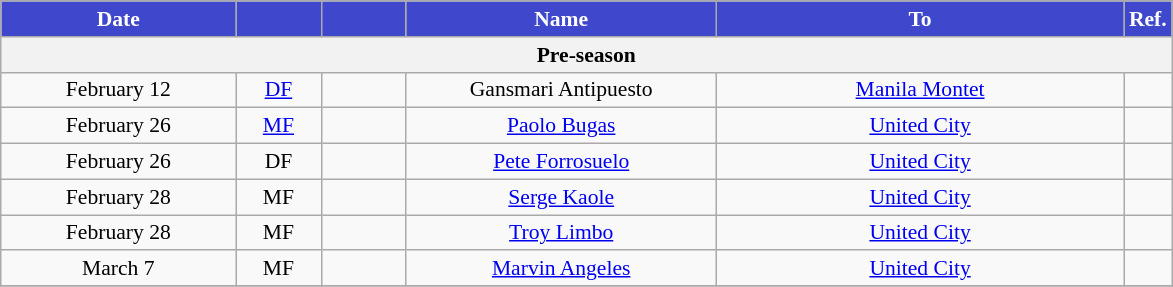<table class="wikitable" style="text-align:center; font-size:90%">
<tr>
<th style="background:#3F48CC; color:#FFFFFF; width:150px;">Date</th>
<th style="background:#3F48CC; color:#FFFFFF; width:50px;"></th>
<th style="background:#3F48CC; color:#FFFFFF; width:50px;"></th>
<th style="background:#3F48CC; color:#FFFFFF; width:200px;">Name</th>
<th style="background:#3F48CC; color:#FFFFFF; width:265px;">To</th>
<th style="background:#3F48CC; color:#FFFFFF; width:25px;">Ref.</th>
</tr>
<tr>
<th colspan=6>Pre-season</th>
</tr>
<tr>
<td>February 12</td>
<td><a href='#'>DF</a></td>
<td></td>
<td>Gansmari Antipuesto</td>
<td> <a href='#'>Manila Montet</a></td>
<td></td>
</tr>
<tr>
<td>February 26</td>
<td><a href='#'>MF</a></td>
<td></td>
<td><a href='#'>Paolo Bugas</a></td>
<td> <a href='#'>United City</a></td>
<td></td>
</tr>
<tr>
<td>February 26</td>
<td>DF</td>
<td></td>
<td><a href='#'>Pete Forrosuelo</a></td>
<td> <a href='#'>United City</a></td>
<td></td>
</tr>
<tr>
<td>February 28</td>
<td>MF</td>
<td></td>
<td><a href='#'>Serge Kaole</a></td>
<td> <a href='#'>United City</a></td>
<td></td>
</tr>
<tr>
<td>February 28</td>
<td>MF</td>
<td></td>
<td><a href='#'>Troy Limbo</a></td>
<td> <a href='#'>United City</a></td>
<td></td>
</tr>
<tr>
<td>March 7</td>
<td>MF</td>
<td></td>
<td><a href='#'>Marvin Angeles</a></td>
<td> <a href='#'>United City</a></td>
<td></td>
</tr>
<tr>
</tr>
</table>
